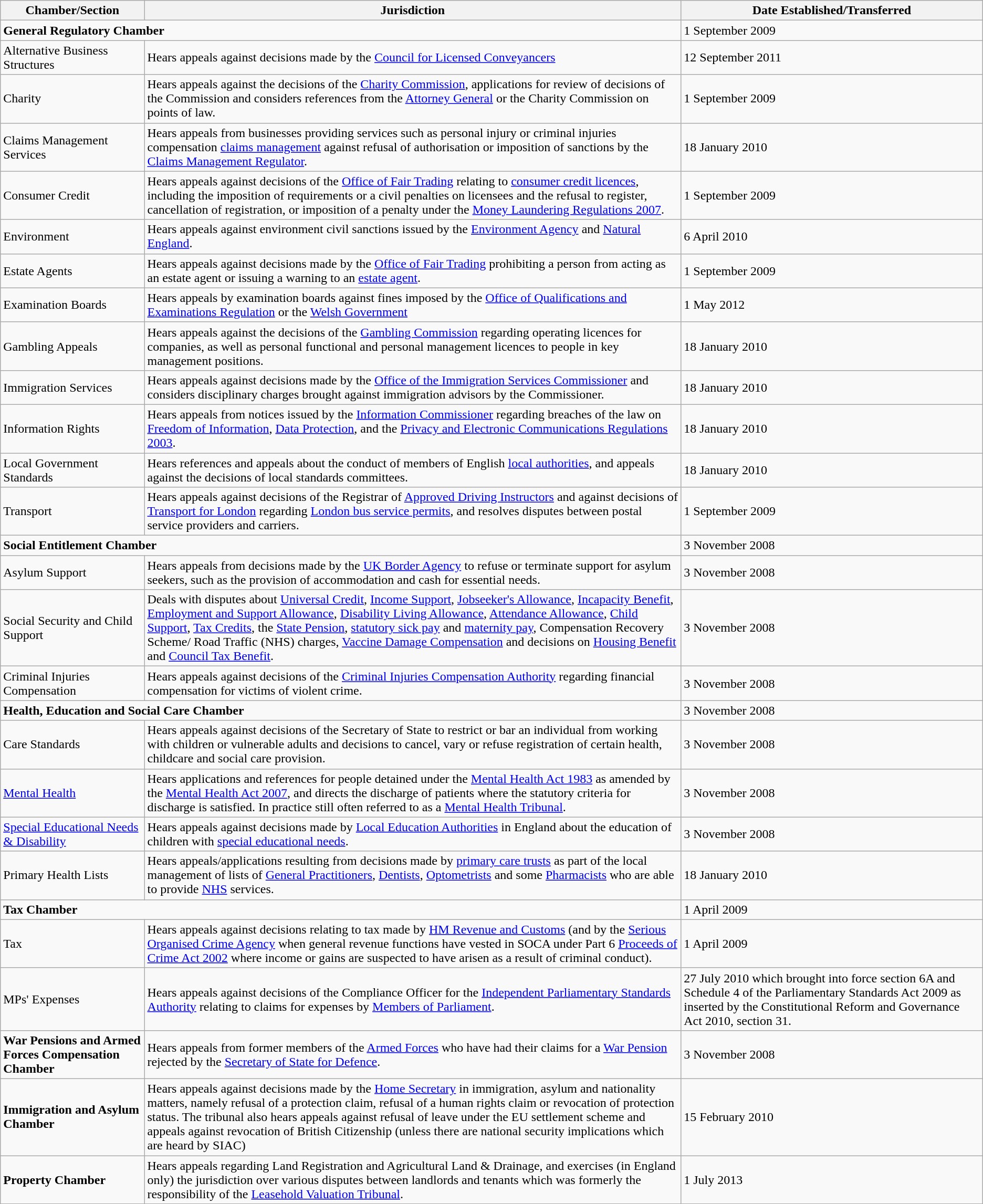<table class="wikitable">
<tr>
<th>Chamber/Section</th>
<th>Jurisdiction</th>
<th>Date Established/Transferred</th>
</tr>
<tr>
<td colspan="2"><strong>General Regulatory Chamber</strong></td>
<td>1 September 2009</td>
</tr>
<tr>
<td>Alternative Business Structures</td>
<td>Hears appeals against decisions made by the <a href='#'>Council for Licensed Conveyancers</a></td>
<td>12 September 2011</td>
</tr>
<tr>
<td>Charity</td>
<td>Hears appeals against the decisions of the <a href='#'>Charity Commission</a>, applications for review of decisions of the Commission and considers references from the <a href='#'>Attorney General</a> or the Charity Commission on points of law.</td>
<td>1 September 2009</td>
</tr>
<tr>
<td>Claims Management Services</td>
<td>Hears appeals from businesses providing services such as personal injury or criminal injuries compensation <a href='#'>claims management</a> against refusal of authorisation or imposition of sanctions by the <a href='#'>Claims Management Regulator</a>.</td>
<td>18 January 2010</td>
</tr>
<tr>
<td>Consumer Credit</td>
<td>Hears appeals against decisions of the <a href='#'>Office of Fair Trading</a> relating to <a href='#'>consumer credit licences</a>, including the imposition of requirements or a civil penalties on licensees and the refusal to register, cancellation of registration, or imposition of a penalty under the <a href='#'>Money Laundering Regulations 2007</a>.</td>
<td>1 September 2009</td>
</tr>
<tr>
<td>Environment</td>
<td>Hears appeals against environment civil sanctions issued by the <a href='#'>Environment Agency</a> and <a href='#'>Natural England</a>.</td>
<td>6 April 2010</td>
</tr>
<tr>
<td>Estate Agents</td>
<td>Hears appeals against decisions made by the <a href='#'>Office of Fair Trading</a> prohibiting a person from acting as an estate agent or issuing a warning to an <a href='#'>estate agent</a>.</td>
<td>1 September 2009</td>
</tr>
<tr>
<td>Examination Boards</td>
<td>Hears appeals by examination boards against fines imposed by the <a href='#'>Office of Qualifications and Examinations Regulation</a> or the <a href='#'>Welsh Government</a></td>
<td>1 May 2012</td>
</tr>
<tr>
<td>Gambling Appeals</td>
<td>Hears appeals against the decisions of the <a href='#'>Gambling Commission</a> regarding operating licences for companies, as well as personal functional and personal management licences to people in key management positions.</td>
<td>18 January 2010</td>
</tr>
<tr>
<td>Immigration Services</td>
<td>Hears appeals against decisions made by the <a href='#'>Office of the Immigration Services Commissioner</a> and considers disciplinary charges brought against immigration advisors by the Commissioner.</td>
<td>18 January 2010</td>
</tr>
<tr>
<td>Information Rights</td>
<td>Hears appeals from notices issued by the <a href='#'>Information Commissioner</a> regarding breaches of the law on <a href='#'>Freedom of Information</a>, <a href='#'>Data Protection</a>, and the <a href='#'>Privacy and Electronic Communications Regulations 2003</a>.</td>
<td>18 January 2010</td>
</tr>
<tr>
<td>Local Government Standards</td>
<td>Hears references and appeals about the conduct of members of English <a href='#'>local authorities</a>, and appeals against the decisions of local standards committees.</td>
<td>18 January 2010</td>
</tr>
<tr>
<td>Transport</td>
<td>Hears appeals against decisions of the Registrar of <a href='#'>Approved Driving Instructors</a> and against decisions of <a href='#'>Transport for London</a> regarding <a href='#'>London bus service permits</a>, and resolves disputes between postal service providers and carriers.</td>
<td>1 September 2009</td>
</tr>
<tr>
<td colspan="2"><strong>Social Entitlement Chamber</strong></td>
<td>3 November 2008</td>
</tr>
<tr>
<td>Asylum Support</td>
<td>Hears appeals from decisions made by the <a href='#'>UK Border Agency</a> to refuse or terminate support for asylum seekers, such as the provision of accommodation and cash for essential needs.</td>
<td>3 November 2008</td>
</tr>
<tr>
<td>Social Security and Child Support</td>
<td>Deals with disputes about <a href='#'>Universal Credit</a>, <a href='#'>Income Support</a>, <a href='#'>Jobseeker's Allowance</a>, <a href='#'>Incapacity Benefit</a>, <a href='#'>Employment and Support Allowance</a>, <a href='#'>Disability Living Allowance</a>, <a href='#'>Attendance Allowance</a>, <a href='#'>Child Support</a>, <a href='#'>Tax Credits</a>, the <a href='#'>State Pension</a>, <a href='#'>statutory sick pay</a> and <a href='#'>maternity pay</a>, Compensation Recovery Scheme/ Road Traffic (NHS) charges, <a href='#'>Vaccine Damage Compensation</a> and decisions on <a href='#'>Housing Benefit</a> and <a href='#'>Council Tax Benefit</a>.</td>
<td>3 November 2008</td>
</tr>
<tr>
<td>Criminal Injuries Compensation</td>
<td>Hears appeals against decisions of the <a href='#'>Criminal Injuries Compensation Authority</a> regarding financial compensation for victims of violent crime.</td>
<td>3 November 2008</td>
</tr>
<tr>
<td colspan="2"><strong>Health, Education and Social Care Chamber</strong></td>
<td>3 November 2008</td>
</tr>
<tr>
<td>Care Standards</td>
<td>Hears appeals against decisions of the Secretary of State to restrict or bar an individual from working with children or vulnerable adults and decisions to cancel, vary or refuse registration of certain health, childcare and social care provision.</td>
<td>3 November 2008</td>
</tr>
<tr>
<td><a href='#'>Mental Health</a></td>
<td>Hears applications and references for people detained under the <a href='#'>Mental Health Act 1983</a> as amended by the <a href='#'>Mental Health Act 2007</a>, and directs the discharge of patients where the statutory criteria for discharge is satisfied. In practice still often referred to as a <a href='#'>Mental Health Tribunal</a>.</td>
<td>3 November 2008</td>
</tr>
<tr>
<td><a href='#'>Special Educational Needs & Disability</a></td>
<td>Hears appeals against decisions made by  <a href='#'>Local Education Authorities</a> in England about the education of children with <a href='#'>special educational needs</a>.</td>
<td>3 November 2008</td>
</tr>
<tr>
<td>Primary Health Lists</td>
<td>Hears appeals/applications resulting from decisions made by <a href='#'>primary care trusts</a> as part of the local management of lists of <a href='#'>General Practitioners</a>, <a href='#'>Dentists</a>, <a href='#'>Optometrists</a> and some <a href='#'>Pharmacists</a> who are able to provide <a href='#'>NHS</a> services.</td>
<td>18 January 2010</td>
</tr>
<tr>
<td colspan="2"><strong>Tax Chamber</strong></td>
<td>1 April 2009</td>
</tr>
<tr>
<td>Tax</td>
<td>Hears appeals against decisions relating to tax made by <a href='#'>HM Revenue and Customs</a> (and by the <a href='#'>Serious Organised Crime Agency</a> when general revenue functions have vested in SOCA under Part 6 <a href='#'>Proceeds of Crime Act 2002</a> where income or gains are suspected to have arisen as a result of criminal conduct).</td>
<td>1 April 2009</td>
</tr>
<tr>
<td>MPs' Expenses</td>
<td>Hears appeals against decisions of the Compliance Officer for the <a href='#'>Independent Parliamentary Standards Authority</a> relating to claims for expenses by <a href='#'>Members of Parliament</a>.</td>
<td>27 July 2010 which brought into force section 6A and Schedule 4 of the Parliamentary Standards Act 2009 as inserted by the Constitutional Reform and Governance Act 2010, section 31.</td>
</tr>
<tr>
<td><strong>War Pensions and Armed Forces Compensation Chamber</strong></td>
<td>Hears appeals from former members of the <a href='#'>Armed Forces</a> who have had their claims for a <a href='#'>War Pension</a> rejected by the <a href='#'>Secretary of State for Defence</a>.</td>
<td>3 November 2008</td>
</tr>
<tr>
<td><strong>Immigration and Asylum Chamber</strong></td>
<td>Hears appeals against decisions made by the <a href='#'>Home Secretary</a> in immigration, asylum and nationality matters, namely refusal of a protection claim, refusal of a human rights claim or revocation of protection status. The tribunal also hears appeals against refusal of leave under the EU settlement scheme and appeals against revocation of British Citizenship (unless there are national security implications which are heard by SIAC)</td>
<td>15 February 2010</td>
</tr>
<tr>
<td><strong>Property Chamber</strong></td>
<td>Hears appeals regarding Land Registration and Agricultural Land & Drainage, and exercises (in England only) the jurisdiction over various disputes between landlords and tenants which was formerly  the responsibility of the <a href='#'>Leasehold Valuation Tribunal</a>.</td>
<td>1 July 2013</td>
</tr>
</table>
